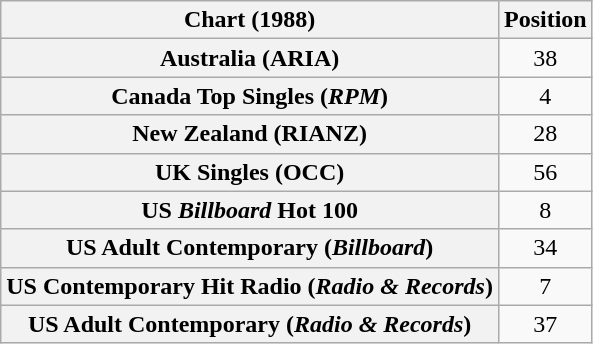<table class="wikitable sortable plainrowheaders" style="text-align:center">
<tr>
<th scope="col">Chart (1988)</th>
<th scope="col">Position</th>
</tr>
<tr>
<th scope="row">Australia (ARIA)</th>
<td>38</td>
</tr>
<tr>
<th scope="row">Canada Top Singles (<em>RPM</em>)</th>
<td>4</td>
</tr>
<tr>
<th scope="row">New Zealand (RIANZ)</th>
<td>28</td>
</tr>
<tr>
<th scope="row">UK Singles (OCC)</th>
<td>56</td>
</tr>
<tr>
<th scope="row">US <em>Billboard</em> Hot 100</th>
<td>8</td>
</tr>
<tr>
<th scope="row">US Adult Contemporary (<em>Billboard</em>)</th>
<td>34</td>
</tr>
<tr>
<th scope="row">US Contemporary Hit Radio (<em>Radio & Records</em>)</th>
<td>7</td>
</tr>
<tr>
<th scope="row">US Adult Contemporary (<em>Radio & Records</em>)</th>
<td>37</td>
</tr>
</table>
